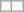<table class="wikitable">
<tr>
<td></td>
<td></td>
</tr>
</table>
